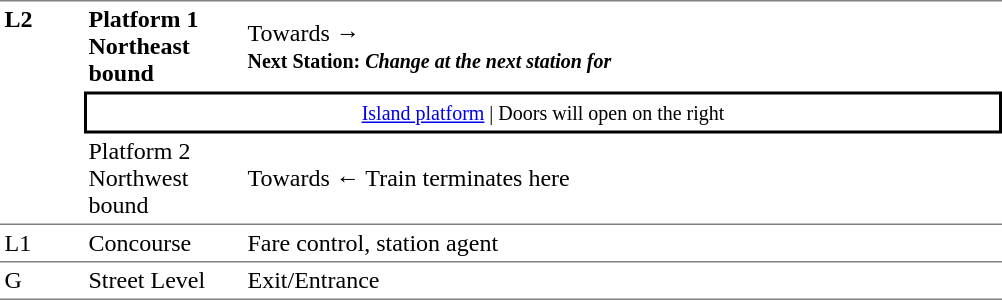<table table border=0 cellspacing=0 cellpadding=3>
<tr>
<td style="border-top:solid 1px grey;border-bottom:solid 1px grey;" width=50 rowspan=3 valign=top><strong>L2</strong></td>
<td style="border-bottom:solid 0px gray;border-top:solid 1px grey;" width=100><span><strong>Platform 1</strong><br><strong>Northeast bound</strong></span></td>
<td style="border-bottom:solid 0px gray;border-top:solid 1px grey;" width=500>Towards → <br><small><strong>Next Station:</strong> </small> <small><strong><em>Change at the next station for <strong><em></small></td>
</tr>
<tr>
<td style="border-top:solid 2px black;border-right:solid 2px black;border-left:solid 2px black;border-bottom:solid 2px black;text-align:center;" colspan=2><small><a href='#'>Island platform</a> | Doors will open on the right </small></td>
</tr>
<tr>
<td style="border-bottom:solid 1px grey;"><span></strong>Platform 2<strong><br></strong>Northwest bound<strong></span></td>
<td style="border-bottom:solid 1px grey;"><span></span>Towards ← Train terminates here</td>
</tr>
<tr>
<td valign=top></strong>L1<strong></td>
<td valign=top>Concourse</td>
<td valign=top>Fare control, station agent</td>
</tr>
<tr>
<td style="border-bottom:solid 1px grey;border-top:solid 1px grey;" width=50 valign=top></strong>G<strong></td>
<td style="border-top:solid 1px grey;border-bottom:solid 1px grey;" width=100 valign=top>Street Level</td>
<td style="border-top:solid 1px grey;border-bottom:solid 1px grey;" width=500 valign=top>Exit/Entrance</td>
</tr>
</table>
